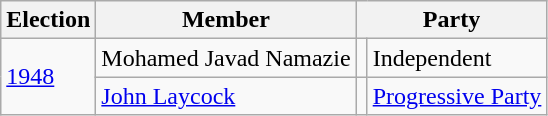<table class="wikitable">
<tr>
<th>Election</th>
<th>Member</th>
<th colspan="2">Party</th>
</tr>
<tr>
<td rowspan="2"><a href='#'>1948</a></td>
<td>Mohamed Javad Namazie</td>
<td bgcolor=></td>
<td>Independent</td>
</tr>
<tr>
<td><a href='#'>John Laycock</a></td>
<td bgcolor=></td>
<td><a href='#'>Progressive Party</a></td>
</tr>
</table>
